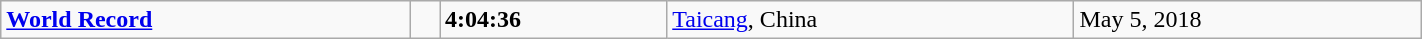<table class="wikitable" width=75%>
<tr>
<td><strong><a href='#'>World Record</a></strong></td>
<td></td>
<td><strong>4:04:36</strong></td>
<td><a href='#'>Taicang</a>, China</td>
<td>May 5, 2018</td>
</tr>
</table>
